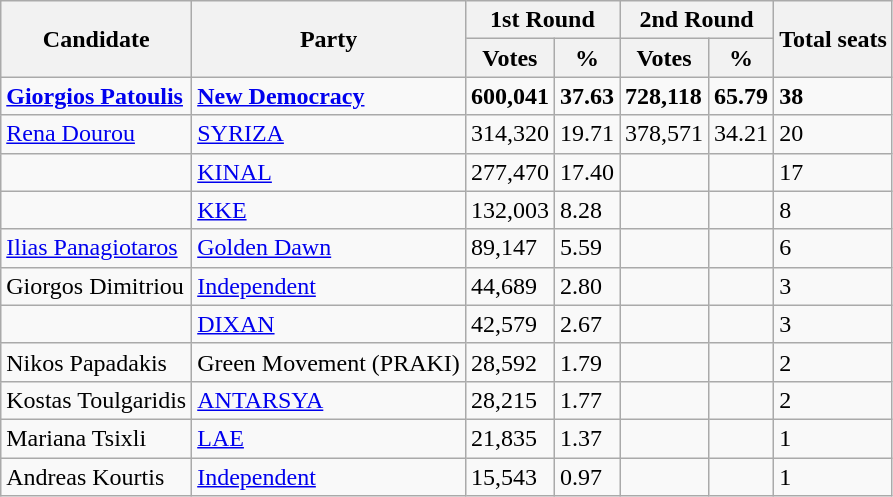<table class=wikitable>
<tr>
<th rowspan=2>Candidate</th>
<th rowspan=2>Party</th>
<th colspan=2>1st Round</th>
<th colspan=2>2nd Round</th>
<th rowspan=2>Total seats</th>
</tr>
<tr>
<th>Votes</th>
<th>%</th>
<th>Votes</th>
<th>%</th>
</tr>
<tr style="font-weight: bold">
<td><strong><a href='#'>Giorgios Patoulis</a></strong></td>
<td><strong><a href='#'>New Democracy</a></strong></td>
<td>600,041</td>
<td>37.63</td>
<td><strong>728,118</strong></td>
<td><strong>65.79</strong></td>
<td><strong>38</strong></td>
</tr>
<tr>
<td><a href='#'>Rena Dourou</a></td>
<td><a href='#'>SYRIZA</a></td>
<td>314,320</td>
<td>19.71</td>
<td>378,571</td>
<td>34.21</td>
<td>20</td>
</tr>
<tr>
<td></td>
<td><a href='#'>KINAL</a></td>
<td>277,470</td>
<td>17.40</td>
<td></td>
<td></td>
<td>17</td>
</tr>
<tr>
<td></td>
<td><a href='#'>KKE</a></td>
<td>132,003</td>
<td>8.28</td>
<td></td>
<td></td>
<td>8</td>
</tr>
<tr>
<td><a href='#'>Ilias Panagiotaros</a></td>
<td><a href='#'>Golden Dawn</a></td>
<td>89,147</td>
<td>5.59</td>
<td></td>
<td></td>
<td>6</td>
</tr>
<tr>
<td>Giorgos Dimitriou</td>
<td><a href='#'>Independent</a></td>
<td>44,689</td>
<td>2.80</td>
<td></td>
<td></td>
<td>3</td>
</tr>
<tr>
<td></td>
<td><a href='#'>DIXAN</a></td>
<td>42,579</td>
<td>2.67</td>
<td></td>
<td></td>
<td>3</td>
</tr>
<tr>
<td>Nikos Papadakis</td>
<td>Green Movement (PRAKI)</td>
<td>28,592</td>
<td>1.79</td>
<td></td>
<td></td>
<td>2</td>
</tr>
<tr>
<td>Kostas Toulgaridis</td>
<td><a href='#'>ANTARSYA</a></td>
<td>28,215</td>
<td>1.77</td>
<td></td>
<td></td>
<td>2</td>
</tr>
<tr>
<td>Mariana Tsixli</td>
<td><a href='#'>LAE</a></td>
<td>21,835</td>
<td>1.37</td>
<td></td>
<td></td>
<td>1</td>
</tr>
<tr>
<td>Andreas Kourtis</td>
<td><a href='#'>Independent</a></td>
<td>15,543</td>
<td>0.97</td>
<td></td>
<td></td>
<td>1</td>
</tr>
</table>
